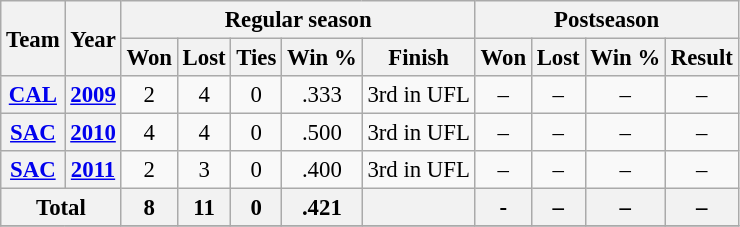<table class="wikitable" style="font-size: 95%; text-align:center;">
<tr>
<th rowspan="2">Team</th>
<th rowspan="2">Year</th>
<th colspan="5">Regular season</th>
<th colspan="4">Postseason</th>
</tr>
<tr>
<th>Won</th>
<th>Lost</th>
<th>Ties</th>
<th>Win %</th>
<th>Finish</th>
<th>Won</th>
<th>Lost</th>
<th>Win %</th>
<th>Result</th>
</tr>
<tr>
<th><a href='#'>CAL</a></th>
<th><a href='#'>2009</a></th>
<td>2</td>
<td>4</td>
<td>0</td>
<td>.333</td>
<td>3rd in UFL</td>
<td>–</td>
<td>–</td>
<td>–</td>
<td>–</td>
</tr>
<tr>
<th><a href='#'>SAC</a></th>
<th><a href='#'>2010</a></th>
<td>4</td>
<td>4</td>
<td>0</td>
<td>.500</td>
<td>3rd  in UFL</td>
<td>–</td>
<td>–</td>
<td>–</td>
<td>–</td>
</tr>
<tr>
<th><a href='#'>SAC</a></th>
<th><a href='#'>2011</a></th>
<td>2</td>
<td>3</td>
<td>0</td>
<td>.400</td>
<td>3rd  in UFL</td>
<td>–</td>
<td>–</td>
<td>–</td>
<td>–</td>
</tr>
<tr>
<th colspan="2">Total</th>
<th>8</th>
<th>11</th>
<th>0</th>
<th>.421</th>
<th></th>
<th>-</th>
<th>–</th>
<th>–</th>
<th>–</th>
</tr>
<tr>
</tr>
</table>
